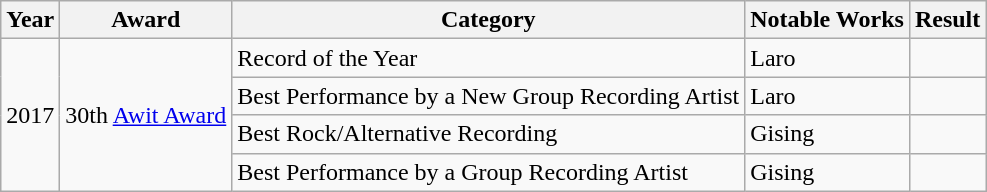<table class="wikitable">
<tr>
<th>Year</th>
<th>Award</th>
<th>Category</th>
<th>Notable Works</th>
<th>Result</th>
</tr>
<tr>
<td rowspan="4">2017</td>
<td rowspan="4">30th <a href='#'>Awit Award</a></td>
<td>Record of the Year</td>
<td>Laro</td>
<td></td>
</tr>
<tr>
<td>Best Performance by a New Group Recording Artist</td>
<td>Laro</td>
<td></td>
</tr>
<tr>
<td>Best Rock/Alternative Recording</td>
<td>Gising</td>
<td></td>
</tr>
<tr>
<td>Best Performance by a Group Recording Artist</td>
<td>Gising</td>
<td></td>
</tr>
</table>
